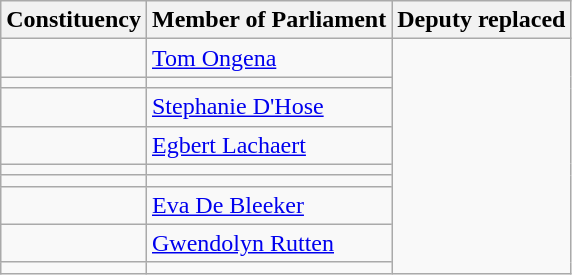<table class="wikitable">
<tr>
<th>Constituency</th>
<th>Member of Parliament</th>
<th>Deputy replaced</th>
</tr>
<tr>
<td></td>
<td><a href='#'>Tom Ongena</a></td>
<td rowspan="9"></td>
</tr>
<tr>
<td></td>
<td></td>
</tr>
<tr>
<td></td>
<td><a href='#'>Stephanie D'Hose</a></td>
</tr>
<tr>
<td></td>
<td><a href='#'>Egbert Lachaert</a></td>
</tr>
<tr>
<td></td>
<td></td>
</tr>
<tr>
<td></td>
<td></td>
</tr>
<tr>
<td></td>
<td><a href='#'>Eva De Bleeker</a></td>
</tr>
<tr>
<td></td>
<td><a href='#'>Gwendolyn Rutten</a></td>
</tr>
<tr>
<td></td>
<td></td>
</tr>
</table>
